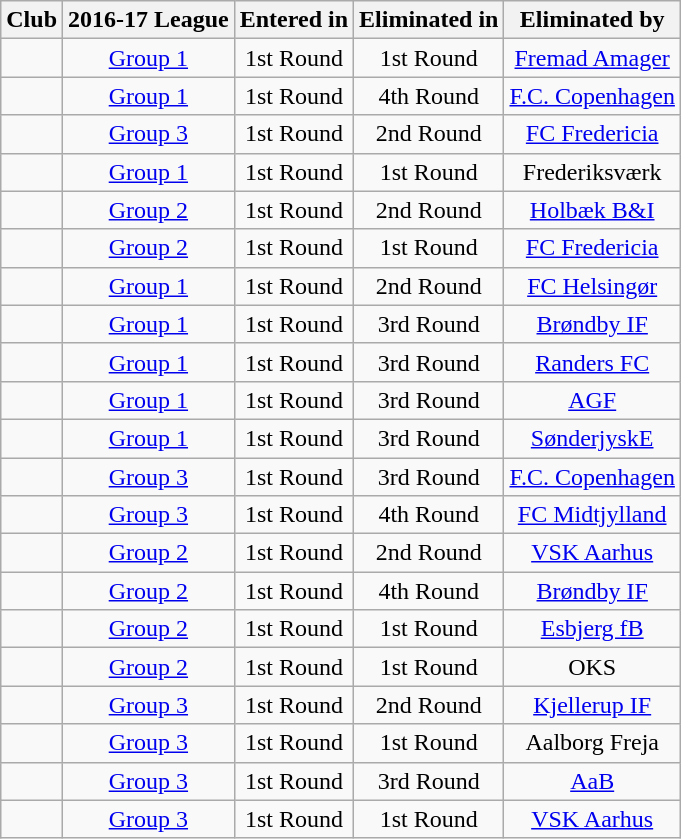<table class="wikitable sortable">
<tr>
<th>Club</th>
<th>2016-17 League</th>
<th>Entered in</th>
<th>Eliminated in</th>
<th>Eliminated by</th>
</tr>
<tr>
<td></td>
<td align="center"><a href='#'>Group 1</a></td>
<td align="center">1st Round</td>
<td align="center">1st Round</td>
<td align="center"><a href='#'>Fremad Amager</a></td>
</tr>
<tr>
<td></td>
<td align="center"><a href='#'>Group 1</a></td>
<td align="center">1st Round</td>
<td align="center">4th Round</td>
<td align="center"><a href='#'>F.C. Copenhagen</a></td>
</tr>
<tr>
<td></td>
<td align="center"><a href='#'>Group 3</a></td>
<td align="center">1st Round</td>
<td align="center">2nd Round</td>
<td align="center"><a href='#'>FC Fredericia</a></td>
</tr>
<tr>
<td></td>
<td align="center"><a href='#'>Group 1</a></td>
<td align="center">1st Round</td>
<td align="center">1st Round</td>
<td align="center">Frederiksværk</td>
</tr>
<tr>
<td></td>
<td align="center"><a href='#'>Group 2</a></td>
<td align="center">1st Round</td>
<td align="center">2nd Round</td>
<td align="center"><a href='#'>Holbæk B&I</a></td>
</tr>
<tr>
<td></td>
<td align="center"><a href='#'>Group 2</a></td>
<td align="center">1st Round</td>
<td align="center">1st Round</td>
<td align="center"><a href='#'>FC Fredericia</a></td>
</tr>
<tr>
<td></td>
<td align="center"><a href='#'>Group 1</a></td>
<td align="center">1st Round</td>
<td align="center">2nd Round</td>
<td align="center"><a href='#'>FC Helsingør</a></td>
</tr>
<tr>
<td></td>
<td align="center"><a href='#'>Group 1</a></td>
<td align="center">1st Round</td>
<td align="center">3rd Round</td>
<td align="center"><a href='#'>Brøndby IF</a></td>
</tr>
<tr>
<td></td>
<td align="center"><a href='#'>Group 1</a></td>
<td align="center">1st Round</td>
<td align="center">3rd Round</td>
<td align="center"><a href='#'>Randers FC</a></td>
</tr>
<tr>
<td></td>
<td align="center"><a href='#'>Group 1</a></td>
<td align="center">1st Round</td>
<td align="center">3rd Round</td>
<td align="center"><a href='#'>AGF</a></td>
</tr>
<tr>
<td></td>
<td align="center"><a href='#'>Group 1</a></td>
<td align="center">1st Round</td>
<td align="center">3rd Round</td>
<td align="center"><a href='#'>SønderjyskE</a></td>
</tr>
<tr>
<td></td>
<td align="center"><a href='#'>Group 3</a></td>
<td align="center">1st Round</td>
<td align="center">3rd Round</td>
<td align="center"><a href='#'>F.C. Copenhagen</a></td>
</tr>
<tr>
<td></td>
<td align="center"><a href='#'>Group 3</a></td>
<td align="center">1st Round</td>
<td align="center">4th Round</td>
<td align="center"><a href='#'>FC Midtjylland</a></td>
</tr>
<tr>
<td></td>
<td align="center"><a href='#'>Group 2</a></td>
<td align="center">1st Round</td>
<td align="center">2nd Round</td>
<td align="center"><a href='#'>VSK Aarhus</a></td>
</tr>
<tr>
<td></td>
<td align="center"><a href='#'>Group 2</a></td>
<td align="center">1st Round</td>
<td align="center">4th Round</td>
<td align="center"><a href='#'>Brøndby IF</a></td>
</tr>
<tr>
<td></td>
<td align="center"><a href='#'>Group 2</a></td>
<td align="center">1st Round</td>
<td align="center">1st Round</td>
<td align="center"><a href='#'>Esbjerg fB</a></td>
</tr>
<tr>
<td></td>
<td align="center"><a href='#'>Group 2</a></td>
<td align="center">1st Round</td>
<td align="center">1st Round</td>
<td align="center">OKS</td>
</tr>
<tr>
<td></td>
<td align="center"><a href='#'>Group 3</a></td>
<td align="center">1st Round</td>
<td align="center">2nd Round</td>
<td align="center"><a href='#'>Kjellerup IF</a></td>
</tr>
<tr>
<td></td>
<td align="center"><a href='#'>Group 3</a></td>
<td align="center">1st Round</td>
<td align="center">1st Round</td>
<td align="center">Aalborg Freja</td>
</tr>
<tr>
<td></td>
<td align="center"><a href='#'>Group 3</a></td>
<td align="center">1st Round</td>
<td align="center">3rd Round</td>
<td align="center"><a href='#'>AaB</a></td>
</tr>
<tr>
<td></td>
<td align="center"><a href='#'>Group 3</a></td>
<td align="center">1st Round</td>
<td align="center">1st Round</td>
<td align="center"><a href='#'>VSK Aarhus</a></td>
</tr>
</table>
